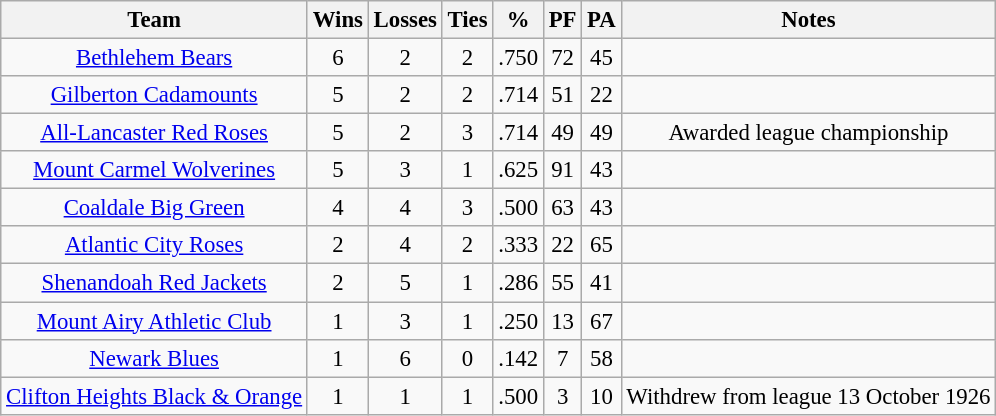<table class="wikitable" style="font-size:95%; text-align:center">
<tr>
<th>Team</th>
<th>Wins</th>
<th>Losses</th>
<th>Ties</th>
<th>%</th>
<th>PF</th>
<th>PA</th>
<th>Notes</th>
</tr>
<tr>
<td><a href='#'>Bethlehem Bears</a></td>
<td>6</td>
<td>2</td>
<td>2</td>
<td>.750</td>
<td>72</td>
<td>45</td>
<td></td>
</tr>
<tr>
<td><a href='#'>Gilberton Cadamounts</a></td>
<td>5</td>
<td>2</td>
<td>2</td>
<td>.714</td>
<td>51</td>
<td>22</td>
<td></td>
</tr>
<tr>
<td><a href='#'>All-Lancaster Red Roses</a></td>
<td>5</td>
<td>2</td>
<td>3</td>
<td>.714</td>
<td>49</td>
<td>49</td>
<td>Awarded league championship</td>
</tr>
<tr>
<td><a href='#'>Mount Carmel Wolverines</a></td>
<td>5</td>
<td>3</td>
<td>1</td>
<td>.625</td>
<td>91</td>
<td>43</td>
<td></td>
</tr>
<tr>
<td><a href='#'>Coaldale Big Green</a></td>
<td>4</td>
<td>4</td>
<td>3</td>
<td>.500</td>
<td>63</td>
<td>43</td>
<td></td>
</tr>
<tr>
<td><a href='#'>Atlantic City Roses</a></td>
<td>2</td>
<td>4</td>
<td>2</td>
<td>.333</td>
<td>22</td>
<td>65</td>
<td></td>
</tr>
<tr>
<td><a href='#'>Shenandoah Red Jackets</a></td>
<td>2</td>
<td>5</td>
<td>1</td>
<td>.286</td>
<td>55</td>
<td>41</td>
<td></td>
</tr>
<tr>
<td><a href='#'>Mount Airy Athletic Club</a></td>
<td>1</td>
<td>3</td>
<td>1</td>
<td>.250</td>
<td>13</td>
<td>67</td>
<td></td>
</tr>
<tr>
<td><a href='#'>Newark Blues</a></td>
<td>1</td>
<td>6</td>
<td>0</td>
<td>.142</td>
<td>7</td>
<td>58</td>
<td></td>
</tr>
<tr>
<td><a href='#'>Clifton Heights Black & Orange</a></td>
<td>1</td>
<td>1</td>
<td>1</td>
<td>.500</td>
<td>3</td>
<td>10</td>
<td>Withdrew from league 13 October 1926</td>
</tr>
</table>
